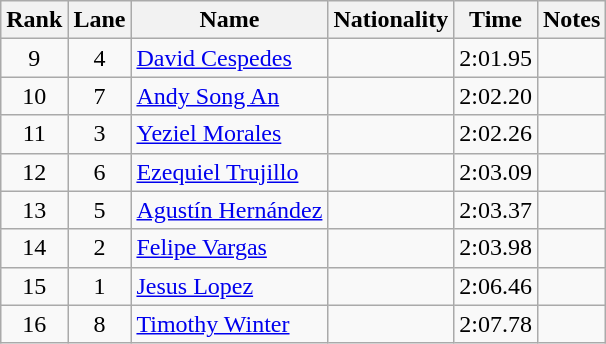<table class="wikitable sortable" style="text-align:center">
<tr>
<th>Rank</th>
<th>Lane</th>
<th>Name</th>
<th>Nationality</th>
<th>Time</th>
<th>Notes</th>
</tr>
<tr>
<td>9</td>
<td>4</td>
<td align=left><a href='#'>David Cespedes</a></td>
<td align=left></td>
<td>2:01.95</td>
<td></td>
</tr>
<tr>
<td>10</td>
<td>7</td>
<td align=left><a href='#'>Andy Song An</a></td>
<td align=left></td>
<td>2:02.20</td>
<td></td>
</tr>
<tr>
<td>11</td>
<td>3</td>
<td align=left><a href='#'>Yeziel Morales</a></td>
<td align=left></td>
<td>2:02.26</td>
<td></td>
</tr>
<tr>
<td>12</td>
<td>6</td>
<td align=left><a href='#'>Ezequiel Trujillo</a></td>
<td align=left></td>
<td>2:03.09</td>
<td></td>
</tr>
<tr>
<td>13</td>
<td>5</td>
<td align=left><a href='#'>Agustín Hernández</a></td>
<td align=left></td>
<td>2:03.37</td>
<td></td>
</tr>
<tr>
<td>14</td>
<td>2</td>
<td align=left><a href='#'>Felipe Vargas</a></td>
<td align=left></td>
<td>2:03.98</td>
<td></td>
</tr>
<tr>
<td>15</td>
<td>1</td>
<td align=left><a href='#'>Jesus Lopez</a></td>
<td align=left></td>
<td>2:06.46</td>
<td></td>
</tr>
<tr>
<td>16</td>
<td>8</td>
<td align=left><a href='#'>Timothy Winter</a></td>
<td align=left></td>
<td>2:07.78</td>
<td></td>
</tr>
</table>
